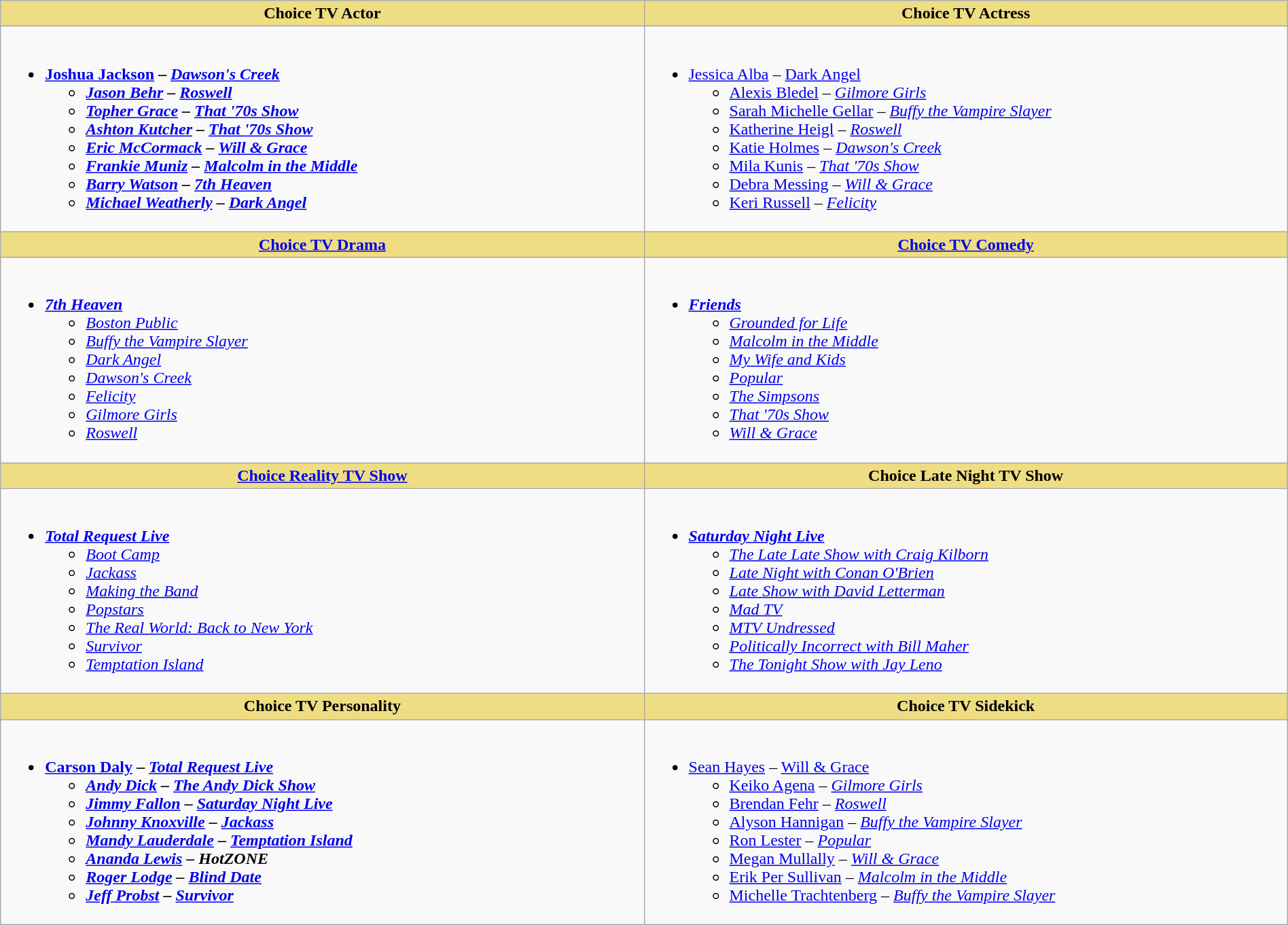<table class="wikitable" style="width:100%">
<tr>
<th style="background:#EEDD82; width:50%">Choice TV Actor</th>
<th style="background:#EEDD82; width:50%">Choice TV Actress</th>
</tr>
<tr>
<td valign="top"><br><ul><li><strong><a href='#'>Joshua Jackson</a> – <em><a href='#'>Dawson's Creek</a><strong><em><ul><li><a href='#'>Jason Behr</a> – </em><a href='#'>Roswell</a><em></li><li><a href='#'>Topher Grace</a> – </em><a href='#'>That '70s Show</a><em></li><li><a href='#'>Ashton Kutcher</a> – </em><a href='#'>That '70s Show</a><em></li><li><a href='#'>Eric McCormack</a> – </em><a href='#'>Will & Grace</a><em></li><li><a href='#'>Frankie Muniz</a> – </em><a href='#'>Malcolm in the Middle</a><em></li><li><a href='#'>Barry Watson</a> – </em><a href='#'>7th Heaven</a><em></li><li><a href='#'>Michael Weatherly</a> – </em><a href='#'>Dark Angel</a><em></li></ul></li></ul></td>
<td valign="top"><br><ul><li></strong><a href='#'>Jessica Alba</a> – </em><a href='#'>Dark Angel</a></em></strong><ul><li><a href='#'>Alexis Bledel</a> – <em><a href='#'>Gilmore Girls</a></em></li><li><a href='#'>Sarah Michelle Gellar</a> – <em><a href='#'>Buffy the Vampire Slayer</a></em></li><li><a href='#'>Katherine Heigl</a> – <em><a href='#'>Roswell</a></em></li><li><a href='#'>Katie Holmes</a> – <em><a href='#'>Dawson's Creek</a></em></li><li><a href='#'>Mila Kunis</a> – <em><a href='#'>That '70s Show</a></em></li><li><a href='#'>Debra Messing</a> – <em><a href='#'>Will & Grace</a></em></li><li><a href='#'>Keri Russell</a> – <em><a href='#'>Felicity</a></em></li></ul></li></ul></td>
</tr>
<tr>
<th style="background:#EEDD82; width:50%"><a href='#'>Choice TV Drama</a></th>
<th style="background:#EEDD82; width:50%"><a href='#'>Choice TV Comedy</a></th>
</tr>
<tr>
<td valign="top"><br><ul><li><strong><em><a href='#'>7th Heaven</a></em></strong><ul><li><em><a href='#'>Boston Public</a></em></li><li><em><a href='#'>Buffy the Vampire Slayer</a></em></li><li><em><a href='#'>Dark Angel</a></em></li><li><em><a href='#'>Dawson's Creek</a></em></li><li><em><a href='#'>Felicity</a></em></li><li><em><a href='#'>Gilmore Girls</a></em></li><li><em><a href='#'>Roswell</a></em></li></ul></li></ul></td>
<td valign="top"><br><ul><li><strong><em><a href='#'>Friends</a></em></strong><ul><li><em><a href='#'>Grounded for Life</a></em></li><li><em><a href='#'>Malcolm in the Middle</a></em></li><li><em><a href='#'>My Wife and Kids</a></em></li><li><em><a href='#'>Popular</a></em></li><li><em><a href='#'>The Simpsons</a></em></li><li><em><a href='#'>That '70s Show</a></em></li><li><em><a href='#'>Will & Grace</a></em></li></ul></li></ul></td>
</tr>
<tr>
<th style="background:#EEDD82; width:50%"><a href='#'>Choice Reality TV Show</a></th>
<th style="background:#EEDD82; width:50%">Choice Late Night TV Show</th>
</tr>
<tr>
<td valign="top"><br><ul><li><strong><em><a href='#'>Total Request Live</a></em></strong><ul><li><em><a href='#'>Boot Camp</a></em></li><li><em><a href='#'>Jackass</a></em></li><li><em><a href='#'>Making the Band</a></em></li><li><em><a href='#'>Popstars</a></em></li><li><em><a href='#'>The Real World: Back to New York</a></em></li><li><em><a href='#'>Survivor</a></em></li><li><em><a href='#'>Temptation Island</a></em></li></ul></li></ul></td>
<td valign="top"><br><ul><li><strong><em><a href='#'>Saturday Night Live</a></em></strong><ul><li><em><a href='#'>The Late Late Show with Craig Kilborn</a></em></li><li><em><a href='#'>Late Night with Conan O'Brien</a></em></li><li><em><a href='#'>Late Show with David Letterman</a></em></li><li><em><a href='#'>Mad TV</a></em></li><li><em><a href='#'>MTV Undressed</a></em></li><li><em><a href='#'>Politically Incorrect with Bill Maher</a></em></li><li><em><a href='#'>The Tonight Show with Jay Leno</a></em></li></ul></li></ul></td>
</tr>
<tr>
<th style="background:#EEDD82; width:50%">Choice TV Personality</th>
<th style="background:#EEDD82; width:50%">Choice TV Sidekick</th>
</tr>
<tr>
<td valign="top"><br><ul><li><strong><a href='#'>Carson Daly</a> – <em><a href='#'>Total Request Live</a><strong><em><ul><li><a href='#'>Andy Dick</a> – </em><a href='#'>The Andy Dick Show</a><em></li><li><a href='#'>Jimmy Fallon</a> – </em><a href='#'>Saturday Night Live</a><em></li><li><a href='#'>Johnny Knoxville</a> – </em><a href='#'>Jackass</a><em></li><li><a href='#'>Mandy Lauderdale</a> – </em><a href='#'>Temptation Island</a><em></li><li><a href='#'>Ananda Lewis</a> – </em>HotZONE<em></li><li><a href='#'>Roger Lodge</a> – </em><a href='#'>Blind Date</a><em></li><li><a href='#'>Jeff Probst</a> – </em><a href='#'>Survivor</a><em></li></ul></li></ul></td>
<td valign="top"><br><ul><li></strong><a href='#'>Sean Hayes</a> – </em><a href='#'>Will & Grace</a></em></strong><ul><li><a href='#'>Keiko Agena</a> – <em><a href='#'>Gilmore Girls</a></em></li><li><a href='#'>Brendan Fehr</a> – <em><a href='#'>Roswell</a></em></li><li><a href='#'>Alyson Hannigan</a> – <em><a href='#'>Buffy the Vampire Slayer</a></em></li><li><a href='#'>Ron Lester</a> – <em><a href='#'>Popular</a></em></li><li><a href='#'>Megan Mullally</a> – <em><a href='#'>Will & Grace</a></em></li><li><a href='#'>Erik Per Sullivan</a> – <em><a href='#'>Malcolm in the Middle</a></em></li><li><a href='#'>Michelle Trachtenberg</a> – <em><a href='#'>Buffy the Vampire Slayer</a></em></li></ul></li></ul></td>
</tr>
</table>
